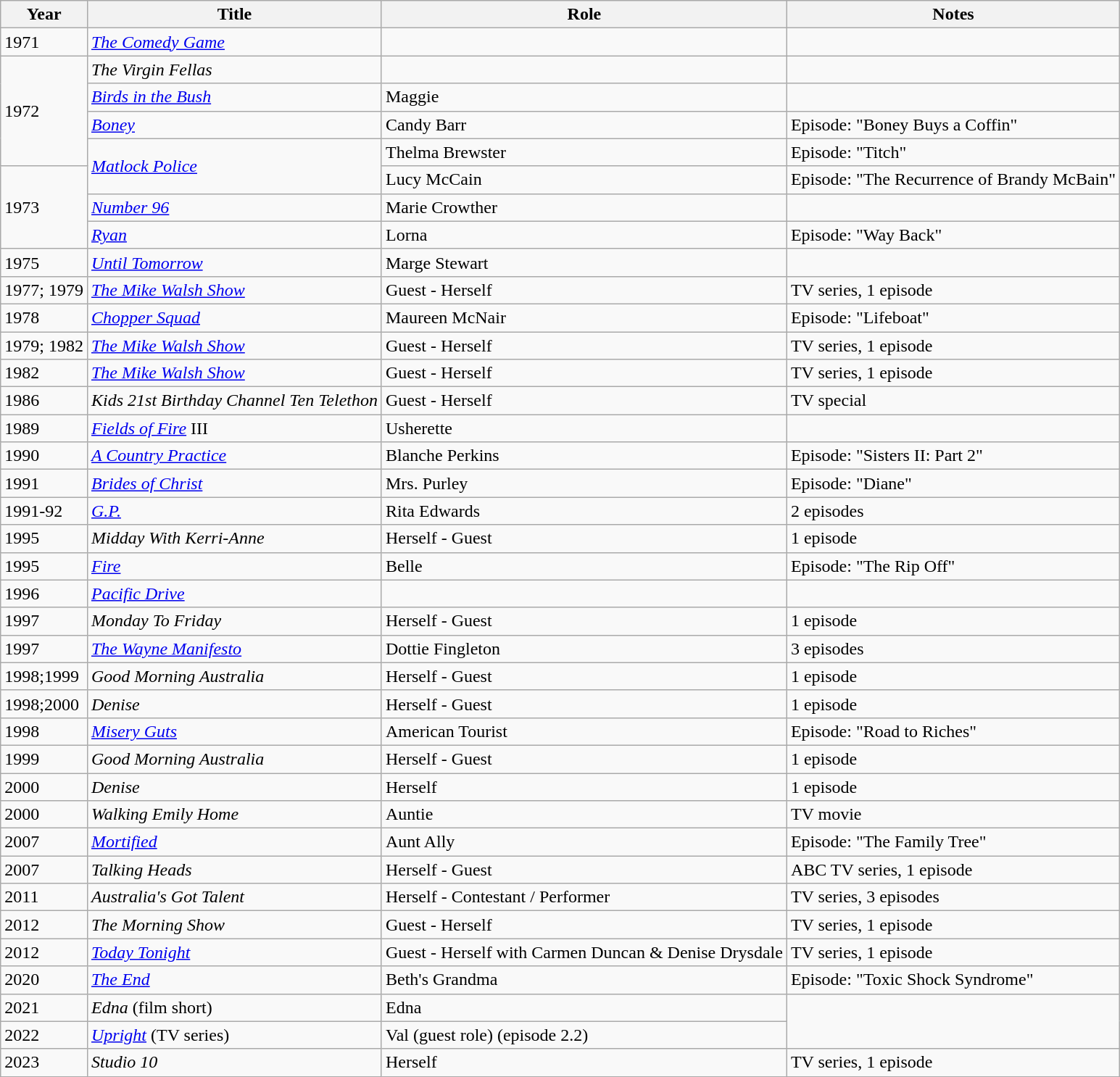<table class="wikitable sortable">
<tr>
<th>Year</th>
<th>Title</th>
<th>Role</th>
<th class="unsortable">Notes</th>
</tr>
<tr>
<td>1971</td>
<td><em><a href='#'>The Comedy Game</a></em></td>
<td></td>
<td></td>
</tr>
<tr>
<td rowspan=4>1972</td>
<td><em>The Virgin Fellas</em></td>
<td></td>
<td></td>
</tr>
<tr>
<td><em><a href='#'>Birds in the Bush</a></em></td>
<td>Maggie</td>
<td></td>
</tr>
<tr>
<td><em><a href='#'>Boney</a></em></td>
<td>Candy Barr</td>
<td>Episode: "Boney Buys a Coffin"</td>
</tr>
<tr>
<td rowspan=2><em><a href='#'>Matlock Police</a></em></td>
<td>Thelma Brewster</td>
<td>Episode: "Titch"</td>
</tr>
<tr>
<td rowspan=3>1973</td>
<td>Lucy McCain</td>
<td>Episode: "The Recurrence of Brandy McBain"</td>
</tr>
<tr>
<td><em><a href='#'>Number 96</a></em></td>
<td>Marie Crowther</td>
<td></td>
</tr>
<tr>
<td><em><a href='#'>Ryan</a></em></td>
<td>Lorna</td>
<td>Episode: "Way Back"</td>
</tr>
<tr>
<td>1975</td>
<td><em><a href='#'>Until Tomorrow</a></em></td>
<td>Marge Stewart</td>
<td></td>
</tr>
<tr>
<td>1977; 1979</td>
<td><em><a href='#'>The Mike Walsh Show</a></em></td>
<td>Guest - Herself</td>
<td>TV series, 1 episode</td>
</tr>
<tr>
<td>1978</td>
<td><em><a href='#'>Chopper Squad</a></em></td>
<td>Maureen McNair</td>
<td>Episode: "Lifeboat"</td>
</tr>
<tr>
<td>1979; 1982</td>
<td><em><a href='#'>The Mike Walsh Show</a></em></td>
<td>Guest - Herself</td>
<td>TV series, 1 episode</td>
</tr>
<tr>
<td>1982</td>
<td><em><a href='#'>The Mike Walsh Show</a></em></td>
<td>Guest - Herself</td>
<td>TV series, 1 episode</td>
</tr>
<tr>
<td>1986</td>
<td><em>Kids 21st Birthday Channel Ten Telethon</em></td>
<td>Guest - Herself</td>
<td>TV special</td>
</tr>
<tr>
<td>1989</td>
<td><em><a href='#'>Fields of Fire</a></em> III</td>
<td>Usherette</td>
<td></td>
</tr>
<tr>
<td>1990</td>
<td><em><a href='#'>A Country Practice</a></em></td>
<td>Blanche Perkins</td>
<td>Episode: "Sisters II: Part 2"</td>
</tr>
<tr>
<td>1991</td>
<td><em><a href='#'>Brides of Christ</a></em></td>
<td>Mrs. Purley</td>
<td>Episode: "Diane"</td>
</tr>
<tr>
<td>1991-92</td>
<td><em><a href='#'>G.P.</a></em></td>
<td>Rita Edwards</td>
<td>2 episodes</td>
</tr>
<tr>
<td>1995</td>
<td><em>Midday With Kerri-Anne</em></td>
<td>Herself - Guest</td>
<td>1 episode</td>
</tr>
<tr>
<td>1995</td>
<td><em><a href='#'>Fire</a></em></td>
<td>Belle</td>
<td>Episode: "The Rip Off"</td>
</tr>
<tr>
<td>1996</td>
<td><em><a href='#'>Pacific Drive</a></em></td>
<td></td>
<td></td>
</tr>
<tr>
<td>1997</td>
<td><em>Monday To Friday</em></td>
<td>Herself - Guest</td>
<td>1 episode</td>
</tr>
<tr>
<td>1997</td>
<td><em><a href='#'>The Wayne Manifesto</a></em></td>
<td>Dottie Fingleton</td>
<td>3 episodes</td>
</tr>
<tr>
<td>1998;1999</td>
<td><em>Good Morning Australia</em></td>
<td>Herself - Guest</td>
<td>1 episode</td>
</tr>
<tr>
<td>1998;2000</td>
<td><em>Denise</em></td>
<td>Herself - Guest</td>
<td>1 episode</td>
</tr>
<tr>
<td>1998</td>
<td><em><a href='#'>Misery Guts</a></em></td>
<td>American Tourist</td>
<td>Episode: "Road to Riches"</td>
</tr>
<tr>
<td>1999</td>
<td><em>Good Morning Australia</em></td>
<td>Herself - Guest</td>
<td>1 episode</td>
</tr>
<tr>
<td>2000</td>
<td><em>Denise</em></td>
<td>Herself</td>
<td>1 episode</td>
</tr>
<tr>
<td>2000</td>
<td><em>Walking Emily Home</em></td>
<td>Auntie</td>
<td>TV movie</td>
</tr>
<tr>
<td>2007</td>
<td><em><a href='#'>Mortified</a></em></td>
<td>Aunt Ally</td>
<td>Episode: "The Family Tree"</td>
</tr>
<tr>
<td>2007</td>
<td><em>Talking Heads</em></td>
<td>Herself - Guest</td>
<td>ABC TV series, 1 episode</td>
</tr>
<tr>
<td>2011</td>
<td><em>Australia's Got Talent</em></td>
<td>Herself - Contestant / Performer</td>
<td>TV series, 3 episodes</td>
</tr>
<tr>
<td>2012</td>
<td><em>The Morning Show</em></td>
<td>Guest - Herself</td>
<td>TV series, 1 episode</td>
</tr>
<tr>
<td>2012</td>
<td><em><a href='#'>Today Tonight</a></em></td>
<td>Guest - Herself with Carmen Duncan & Denise Drysdale</td>
<td>TV series, 1 episode</td>
</tr>
<tr>
<td>2020</td>
<td><em><a href='#'>The End</a></em></td>
<td>Beth's Grandma</td>
<td>Episode: "Toxic Shock Syndrome"</td>
</tr>
<tr>
<td>2021</td>
<td><em>Edna</em> (film short)</td>
<td>Edna</td>
</tr>
<tr>
<td>2022</td>
<td><em><a href='#'>Upright</a></em> (TV series)</td>
<td>Val (guest role) (episode 2.2)</td>
</tr>
<tr>
<td>2023</td>
<td><em>Studio 10</em></td>
<td>Herself</td>
<td>TV series, 1 episode</td>
</tr>
</table>
